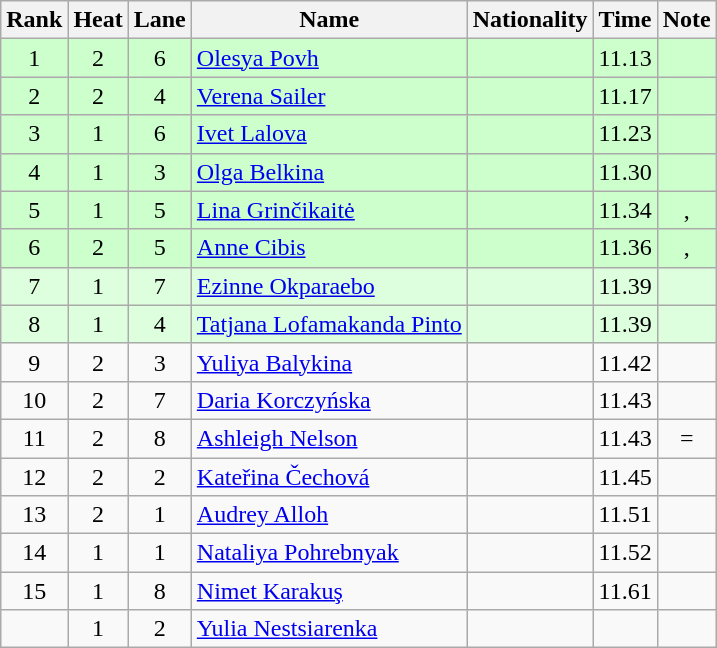<table class="wikitable sortable" style="text-align:center">
<tr>
<th>Rank</th>
<th>Heat</th>
<th>Lane</th>
<th>Name</th>
<th>Nationality</th>
<th>Time</th>
<th>Note</th>
</tr>
<tr bgcolor=ccffcc>
<td>1</td>
<td>2</td>
<td>6</td>
<td align="left"><a href='#'>Olesya Povh</a></td>
<td align=left></td>
<td>11.13</td>
<td></td>
</tr>
<tr bgcolor=ccffcc>
<td>2</td>
<td>2</td>
<td>4</td>
<td align="left"><a href='#'>Verena Sailer</a></td>
<td align=left></td>
<td>11.17</td>
<td></td>
</tr>
<tr bgcolor=ccffcc>
<td>3</td>
<td>1</td>
<td>6</td>
<td align="left"><a href='#'>Ivet Lalova</a></td>
<td align=left></td>
<td>11.23</td>
<td></td>
</tr>
<tr bgcolor=ccffcc>
<td>4</td>
<td>1</td>
<td>3</td>
<td align="left"><a href='#'>Olga Belkina</a></td>
<td align=left></td>
<td>11.30</td>
<td></td>
</tr>
<tr bgcolor=ccffcc>
<td>5</td>
<td>1</td>
<td>5</td>
<td align="left"><a href='#'>Lina Grinčikaitė</a></td>
<td align=left></td>
<td>11.34</td>
<td>, </td>
</tr>
<tr bgcolor=ccffcc>
<td>6</td>
<td>2</td>
<td>5</td>
<td align="left"><a href='#'>Anne Cibis</a></td>
<td align=left></td>
<td>11.36</td>
<td>, </td>
</tr>
<tr bgcolor=ddffdd>
<td>7</td>
<td>1</td>
<td>7</td>
<td align="left"><a href='#'>Ezinne Okparaebo</a></td>
<td align=left></td>
<td>11.39</td>
<td></td>
</tr>
<tr bgcolor=ddffdd>
<td>8</td>
<td>1</td>
<td>4</td>
<td align="left"><a href='#'>Tatjana Lofamakanda Pinto</a></td>
<td align=left></td>
<td>11.39</td>
<td></td>
</tr>
<tr>
<td>9</td>
<td>2</td>
<td>3</td>
<td align="left"><a href='#'>Yuliya Balykina</a></td>
<td align=left></td>
<td>11.42</td>
<td></td>
</tr>
<tr>
<td>10</td>
<td>2</td>
<td>7</td>
<td align="left"><a href='#'>Daria Korczyńska</a></td>
<td align=left></td>
<td>11.43</td>
<td></td>
</tr>
<tr>
<td>11</td>
<td>2</td>
<td>8</td>
<td align="left"><a href='#'>Ashleigh Nelson</a></td>
<td align=left></td>
<td>11.43</td>
<td>=</td>
</tr>
<tr>
<td>12</td>
<td>2</td>
<td>2</td>
<td align="left"><a href='#'>Kateřina Čechová</a></td>
<td align=left></td>
<td>11.45</td>
<td></td>
</tr>
<tr>
<td>13</td>
<td>2</td>
<td>1</td>
<td align="left"><a href='#'>Audrey Alloh</a></td>
<td align=left></td>
<td>11.51</td>
<td></td>
</tr>
<tr>
<td>14</td>
<td>1</td>
<td>1</td>
<td align="left"><a href='#'>Nataliya Pohrebnyak</a></td>
<td align=left></td>
<td>11.52</td>
<td></td>
</tr>
<tr>
<td>15</td>
<td>1</td>
<td>8</td>
<td align="left"><a href='#'>Nimet Karakuş</a></td>
<td align=left></td>
<td>11.61</td>
<td></td>
</tr>
<tr>
<td></td>
<td>1</td>
<td>2</td>
<td align="left"><a href='#'>Yulia Nestsiarenka</a></td>
<td align=left></td>
<td></td>
<td></td>
</tr>
</table>
